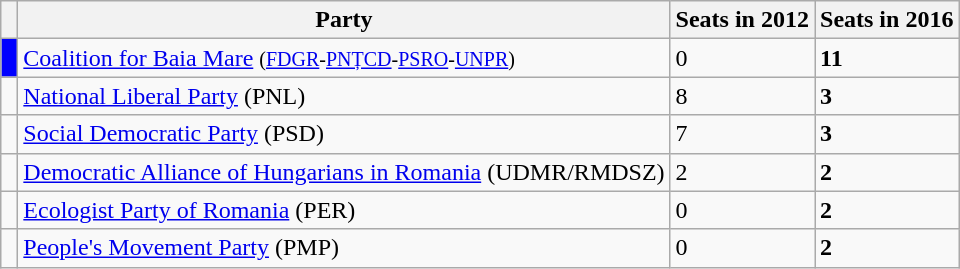<table class="wikitable">
<tr>
<th></th>
<th>Party</th>
<th>Seats in 2012</th>
<th>Seats in 2016</th>
</tr>
<tr>
<td style="background-color:#0000ff;"> </td>
<td><a href='#'>Coalition for Baia Mare</a> <small>(<a href='#'>FDGR</a>-<a href='#'>PNȚCD</a>-<a href='#'>PSRO</a>-<a href='#'>UNPR</a>)</small></td>
<td>0</td>
<td><strong>11</strong></td>
</tr>
<tr>
<td>  </td>
<td><a href='#'>National Liberal Party</a> (PNL)</td>
<td>8</td>
<td><strong>3</strong></td>
</tr>
<tr>
<td>  </td>
<td><a href='#'>Social Democratic Party</a> (PSD)</td>
<td>7</td>
<td><strong>3</strong></td>
</tr>
<tr>
<td>  </td>
<td><a href='#'>Democratic Alliance of Hungarians in Romania</a> (UDMR/RMDSZ)</td>
<td>2</td>
<td><strong>2</strong></td>
</tr>
<tr>
<td>  </td>
<td><a href='#'>Ecologist Party of Romania</a> (PER)</td>
<td>0</td>
<td><strong>2</strong></td>
</tr>
<tr>
<td>  </td>
<td><a href='#'>People's Movement Party</a> (PMP)</td>
<td>0</td>
<td><strong>2</strong></td>
</tr>
</table>
